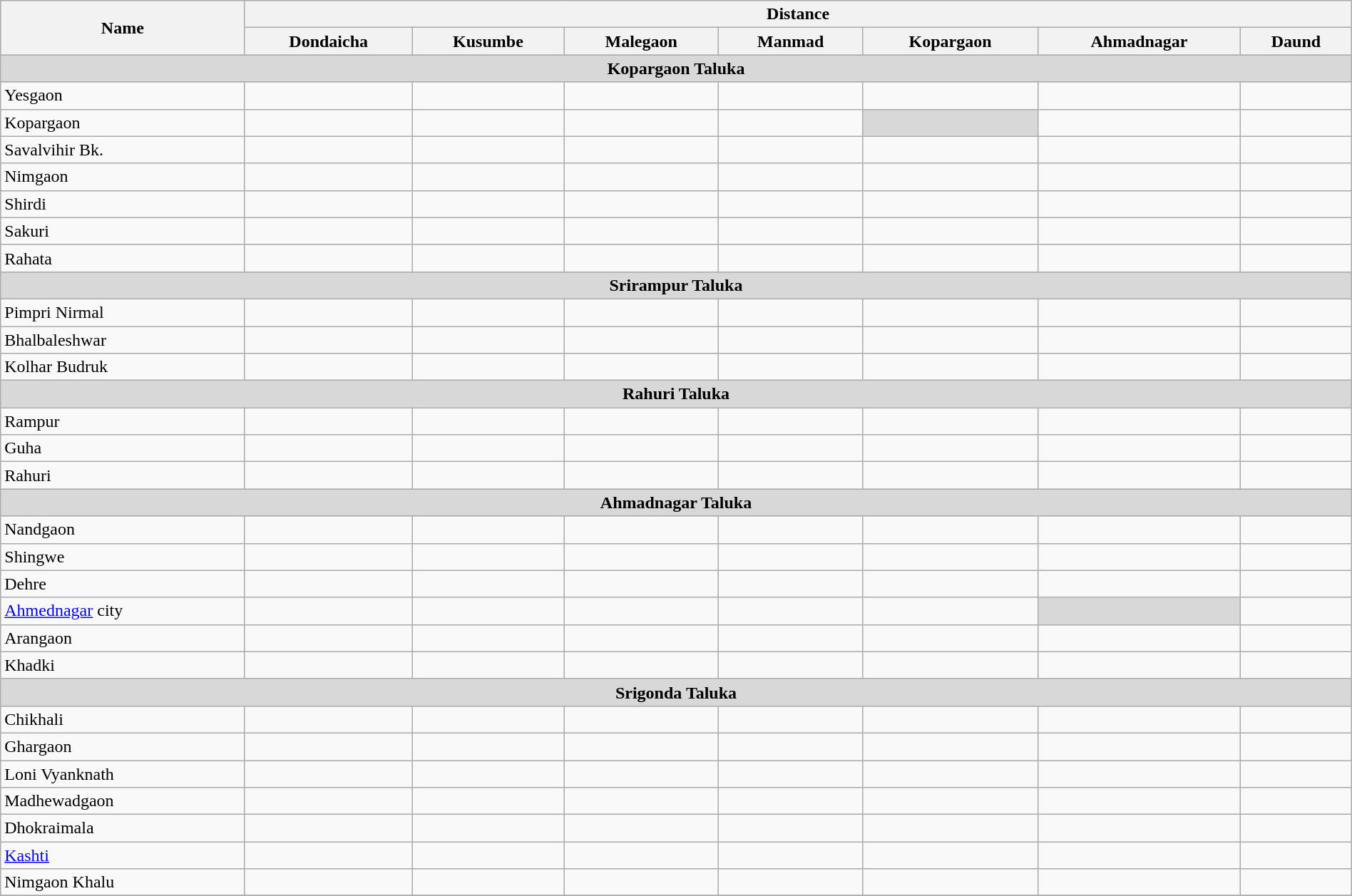<table class="wikitable" border="1" width="100%">
<tr>
<th rowspan="2">Name</th>
<th colspan="7">Distance</th>
</tr>
<tr>
<th>Dondaicha</th>
<th>Kusumbe</th>
<th>Malegaon</th>
<th>Manmad</th>
<th>Kopargaon</th>
<th>Ahmadnagar</th>
<th>Daund</th>
</tr>
<tr>
<td colspan="8" align="center" style="background:#D8D8D8; font-weight:bold;">Kopargaon Taluka</td>
</tr>
<tr>
<td>Yesgaon</td>
<td></td>
<td></td>
<td></td>
<td></td>
<td></td>
<td></td>
<td></td>
</tr>
<tr>
<td>Kopargaon</td>
<td></td>
<td></td>
<td></td>
<td></td>
<td style="background:#D8D8D8; font-weight:bold;"></td>
<td></td>
<td></td>
</tr>
<tr>
<td>Savalvihir Bk.</td>
<td></td>
<td></td>
<td></td>
<td></td>
<td></td>
<td></td>
<td></td>
</tr>
<tr>
<td>Nimgaon</td>
<td></td>
<td></td>
<td></td>
<td></td>
<td></td>
<td></td>
<td></td>
</tr>
<tr>
<td>Shirdi</td>
<td></td>
<td></td>
<td></td>
<td></td>
<td></td>
<td></td>
<td></td>
</tr>
<tr>
<td>Sakuri</td>
<td></td>
<td></td>
<td></td>
<td></td>
<td></td>
<td></td>
<td></td>
</tr>
<tr>
<td>Rahata</td>
<td></td>
<td></td>
<td></td>
<td></td>
<td></td>
<td></td>
<td></td>
</tr>
<tr>
<td colspan="8" align="center" style="background:#D8D8D8; font-weight:bold;">Srirampur Taluka</td>
</tr>
<tr>
<td>Pimpri Nirmal</td>
<td></td>
<td></td>
<td></td>
<td></td>
<td></td>
<td></td>
<td></td>
</tr>
<tr>
<td>Bhalbaleshwar</td>
<td></td>
<td></td>
<td></td>
<td></td>
<td></td>
<td></td>
<td></td>
</tr>
<tr>
<td>Kolhar Budruk</td>
<td></td>
<td></td>
<td></td>
<td></td>
<td></td>
<td></td>
<td></td>
</tr>
<tr>
<td colspan="8" align="center" style="background:#D8D8D8; font-weight:bold;">Rahuri Taluka</td>
</tr>
<tr>
<td>Rampur</td>
<td></td>
<td></td>
<td></td>
<td></td>
<td></td>
<td></td>
<td></td>
</tr>
<tr>
<td>Guha</td>
<td></td>
<td></td>
<td></td>
<td></td>
<td></td>
<td></td>
<td></td>
</tr>
<tr>
<td>Rahuri</td>
<td></td>
<td></td>
<td></td>
<td></td>
<td></td>
<td></td>
<td></td>
</tr>
<tr>
<td colspan="8" align="center" style="background:#D8D8D8; font-weight:bold;">Ahmadnagar Taluka</td>
</tr>
<tr>
<td>Nandgaon</td>
<td></td>
<td></td>
<td></td>
<td></td>
<td></td>
<td></td>
<td></td>
</tr>
<tr>
<td>Shingwe</td>
<td></td>
<td></td>
<td></td>
<td></td>
<td></td>
<td></td>
<td></td>
</tr>
<tr>
<td>Dehre</td>
<td></td>
<td></td>
<td></td>
<td></td>
<td></td>
<td></td>
<td></td>
</tr>
<tr>
<td><a href='#'>Ahmednagar</a> city</td>
<td></td>
<td></td>
<td></td>
<td></td>
<td></td>
<td style="background:#D8D8D8; font-weight:bold;"></td>
<td></td>
</tr>
<tr>
<td>Arangaon</td>
<td></td>
<td></td>
<td></td>
<td></td>
<td></td>
<td></td>
<td></td>
</tr>
<tr>
<td>Khadki</td>
<td></td>
<td></td>
<td></td>
<td></td>
<td></td>
<td></td>
<td></td>
</tr>
<tr>
<td colspan="8" align="center" style="background:#D8D8D8; font-weight:bold;">Srigonda Taluka</td>
</tr>
<tr>
<td>Chikhali</td>
<td></td>
<td></td>
<td></td>
<td></td>
<td></td>
<td></td>
<td></td>
</tr>
<tr>
<td>Ghargaon</td>
<td></td>
<td></td>
<td></td>
<td></td>
<td></td>
<td></td>
<td></td>
</tr>
<tr>
<td>Loni Vyanknath</td>
<td></td>
<td></td>
<td></td>
<td></td>
<td></td>
<td></td>
<td></td>
</tr>
<tr>
<td>Madhewadgaon</td>
<td></td>
<td></td>
<td></td>
<td></td>
<td></td>
<td></td>
<td></td>
</tr>
<tr>
<td>Dhokraimala</td>
<td></td>
<td></td>
<td></td>
<td></td>
<td></td>
<td></td>
<td></td>
</tr>
<tr>
<td><a href='#'>Kashti</a></td>
<td></td>
<td></td>
<td></td>
<td></td>
<td></td>
<td></td>
<td></td>
</tr>
<tr>
<td>Nimgaon Khalu</td>
<td></td>
<td></td>
<td></td>
<td></td>
<td></td>
<td></td>
<td></td>
</tr>
<tr>
</tr>
</table>
